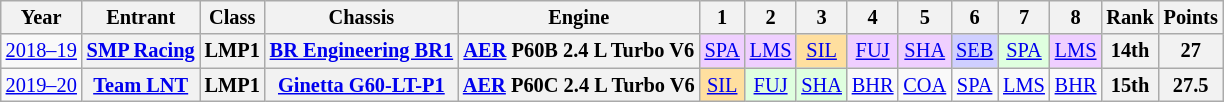<table class="wikitable" style="text-align:center; font-size:85%">
<tr>
<th>Year</th>
<th>Entrant</th>
<th>Class</th>
<th>Chassis</th>
<th>Engine</th>
<th>1</th>
<th>2</th>
<th>3</th>
<th>4</th>
<th>5</th>
<th>6</th>
<th>7</th>
<th>8</th>
<th>Rank</th>
<th>Points</th>
</tr>
<tr>
<td nowrap><a href='#'>2018–19</a></td>
<th nowrap><a href='#'>SMP Racing</a></th>
<th>LMP1</th>
<th nowrap><a href='#'>BR Engineering BR1</a></th>
<th nowrap><a href='#'>AER</a> P60B 2.4 L Turbo V6</th>
<td style="background:#EFCFFF;"><a href='#'>SPA</a><br></td>
<td style="background:#EFCFFF;"><a href='#'>LMS</a><br></td>
<td style="background:#FFDF9F;"><a href='#'>SIL</a><br></td>
<td style="background:#EFCFFF;"><a href='#'>FUJ</a><br></td>
<td style="background:#EFCFFF;"><a href='#'>SHA</a><br></td>
<td style="background:#CFCFFF;"><a href='#'>SEB</a><br></td>
<td style="background:#DFFFDF;"><a href='#'>SPA</a><br></td>
<td style="background:#EFCFFF;"><a href='#'>LMS</a><br></td>
<th>14th</th>
<th>27</th>
</tr>
<tr>
<td nowrap><a href='#'>2019–20</a></td>
<th nowrap><a href='#'>Team LNT</a></th>
<th>LMP1</th>
<th nowrap><a href='#'>Ginetta G60-LT-P1</a></th>
<th nowrap><a href='#'>AER</a> P60C 2.4 L Turbo V6</th>
<td style="background:#FFDF9F;"><a href='#'>SIL</a><br></td>
<td style="background:#DFFFDF;"><a href='#'>FUJ</a><br></td>
<td style="background:#DFFFDF;"><a href='#'>SHA</a><br></td>
<td><a href='#'>BHR</a></td>
<td><a href='#'>COA</a></td>
<td><a href='#'>SPA</a></td>
<td><a href='#'>LMS</a></td>
<td><a href='#'>BHR</a></td>
<th>15th</th>
<th>27.5</th>
</tr>
</table>
